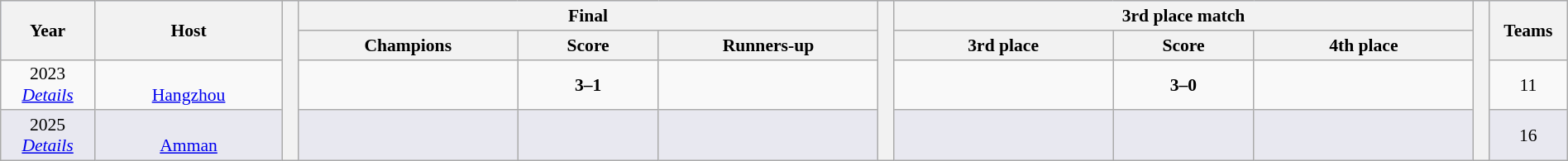<table class="wikitable" style="font-size:90%; width:100%; text-align:center;">
<tr bgcolor=#c1d8ff>
<th rowspan=2 width=6%>Year</th>
<th rowspan=2 width=12%>Host</th>
<th width=1% rowspan=16 bgcolor=#ffffff></th>
<th colspan=3>Final</th>
<th width=1% rowspan=14 bgcolor=#ffffff></th>
<th colspan=3>3rd place match</th>
<th width=1% rowspan=14 bgcolor=#ffffff></th>
<th rowspan=2 width=5%>Teams</th>
</tr>
<tr bgcolor=#efefef>
<th width=14%>Champions</th>
<th width=9%>Score</th>
<th width=14%>Runners-up</th>
<th width=14%>3rd place</th>
<th width=9%>Score</th>
<th width=14%>4th place</th>
</tr>
<tr>
<td>2023<br><em><a href='#'>Details</a></em></td>
<td><br><a href='#'>Hangzhou</a></td>
<td><strong></strong></td>
<td><strong>3–1</strong></td>
<td></td>
<td></td>
<td><strong>3–0</strong></td>
<td></td>
<td>11</td>
</tr>
<tr bgcolor=#E8E8F0>
<td>2025<br><em><a href='#'>Details</a></em></td>
<td><br><a href='#'>Amman</a></td>
<td></td>
<td></td>
<td></td>
<td></td>
<td></td>
<td></td>
<td>16</td>
</tr>
</table>
